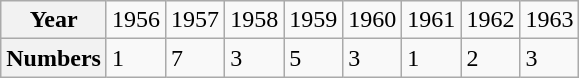<table class="wikitable" summary="The table is organized with two rows giving the year and numbers of locomotives withdrawn.">
<tr>
<th>Year</th>
<td>1956</td>
<td>1957</td>
<td>1958</td>
<td>1959</td>
<td>1960</td>
<td>1961</td>
<td>1962</td>
<td>1963<br></td>
</tr>
<tr>
<th>Numbers</th>
<td>1</td>
<td>7</td>
<td>3</td>
<td>5</td>
<td>3</td>
<td>1</td>
<td>2</td>
<td>3</td>
</tr>
</table>
